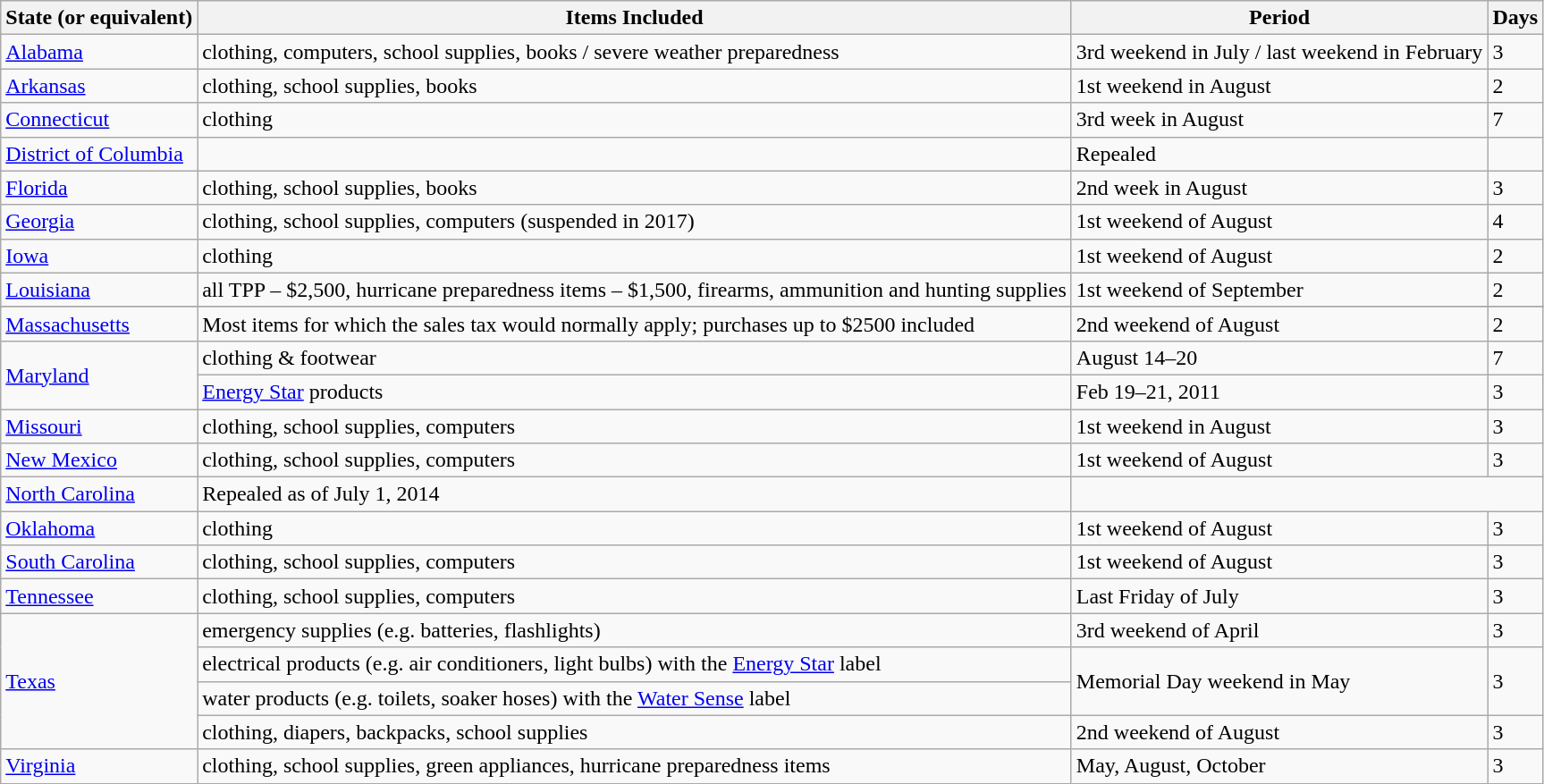<table class="wikitable">
<tr>
<th>State (or equivalent)</th>
<th>Items Included</th>
<th>Period</th>
<th>Days</th>
</tr>
<tr>
<td><a href='#'>Alabama</a></td>
<td>clothing, computers, school supplies, books / severe weather preparedness</td>
<td>3rd weekend in July / last weekend in February</td>
<td>3</td>
</tr>
<tr>
<td><a href='#'>Arkansas</a></td>
<td>clothing, school supplies, books</td>
<td>1st weekend in August</td>
<td>2</td>
</tr>
<tr>
<td><a href='#'>Connecticut</a></td>
<td>clothing</td>
<td>3rd week in August</td>
<td>7</td>
</tr>
<tr>
<td><a href='#'>District of Columbia</a></td>
<td></td>
<td>Repealed</td>
<td></td>
</tr>
<tr>
<td><a href='#'>Florida</a></td>
<td>clothing, school supplies, books</td>
<td>2nd week in August</td>
<td>3</td>
</tr>
<tr>
<td><a href='#'>Georgia</a></td>
<td>clothing, school supplies, computers (suspended in 2017)</td>
<td>1st weekend of August</td>
<td>4</td>
</tr>
<tr>
<td><a href='#'>Iowa</a></td>
<td>clothing</td>
<td>1st weekend of August</td>
<td>2</td>
</tr>
<tr>
<td><a href='#'>Louisiana</a></td>
<td>all TPP – $2,500, hurricane preparedness items – $1,500, firearms, ammunition and hunting supplies</td>
<td>1st weekend of September</td>
<td>2</td>
</tr>
<tr>
</tr>
<tr>
<td><a href='#'>Massachusetts</a></td>
<td>Most items for which the sales tax would normally apply; purchases up to $2500 included</td>
<td>2nd weekend of August</td>
<td>2</td>
</tr>
<tr>
<td rowspan=2><a href='#'>Maryland</a></td>
<td>clothing & footwear</td>
<td>August 14–20</td>
<td>7</td>
</tr>
<tr>
<td><a href='#'>Energy Star</a> products</td>
<td>Feb 19–21, 2011</td>
<td>3</td>
</tr>
<tr>
<td><a href='#'>Missouri</a></td>
<td>clothing, school supplies, computers</td>
<td>1st weekend in August</td>
<td>3</td>
</tr>
<tr>
<td><a href='#'>New Mexico</a></td>
<td>clothing, school supplies, computers</td>
<td>1st weekend of August</td>
<td>3</td>
</tr>
<tr>
<td><a href='#'>North Carolina</a></td>
<td>Repealed as of July 1, 2014</td>
</tr>
<tr>
<td><a href='#'>Oklahoma</a></td>
<td>clothing</td>
<td>1st weekend of August</td>
<td>3</td>
</tr>
<tr>
<td><a href='#'>South Carolina</a></td>
<td>clothing, school supplies, computers</td>
<td>1st weekend of August</td>
<td>3</td>
</tr>
<tr>
<td><a href='#'>Tennessee</a></td>
<td>clothing, school supplies, computers</td>
<td>Last Friday of July</td>
<td>3</td>
</tr>
<tr>
<td rowspan=4><a href='#'>Texas</a></td>
<td>emergency supplies (e.g. batteries, flashlights)</td>
<td>3rd weekend of April</td>
<td>3</td>
</tr>
<tr>
<td>electrical products (e.g. air conditioners, light bulbs) with the <a href='#'>Energy Star</a> label</td>
<td rowspan=2>Memorial Day weekend in May</td>
<td rowspan=2>3</td>
</tr>
<tr>
<td>water products (e.g. toilets, soaker hoses) with the <a href='#'>Water Sense</a> label</td>
</tr>
<tr>
<td>clothing, diapers, backpacks, school supplies</td>
<td>2nd weekend of August</td>
<td>3</td>
</tr>
<tr>
<td><a href='#'>Virginia</a></td>
<td>clothing, school supplies, green appliances, hurricane preparedness items</td>
<td>May, August, October</td>
<td>3</td>
</tr>
</table>
